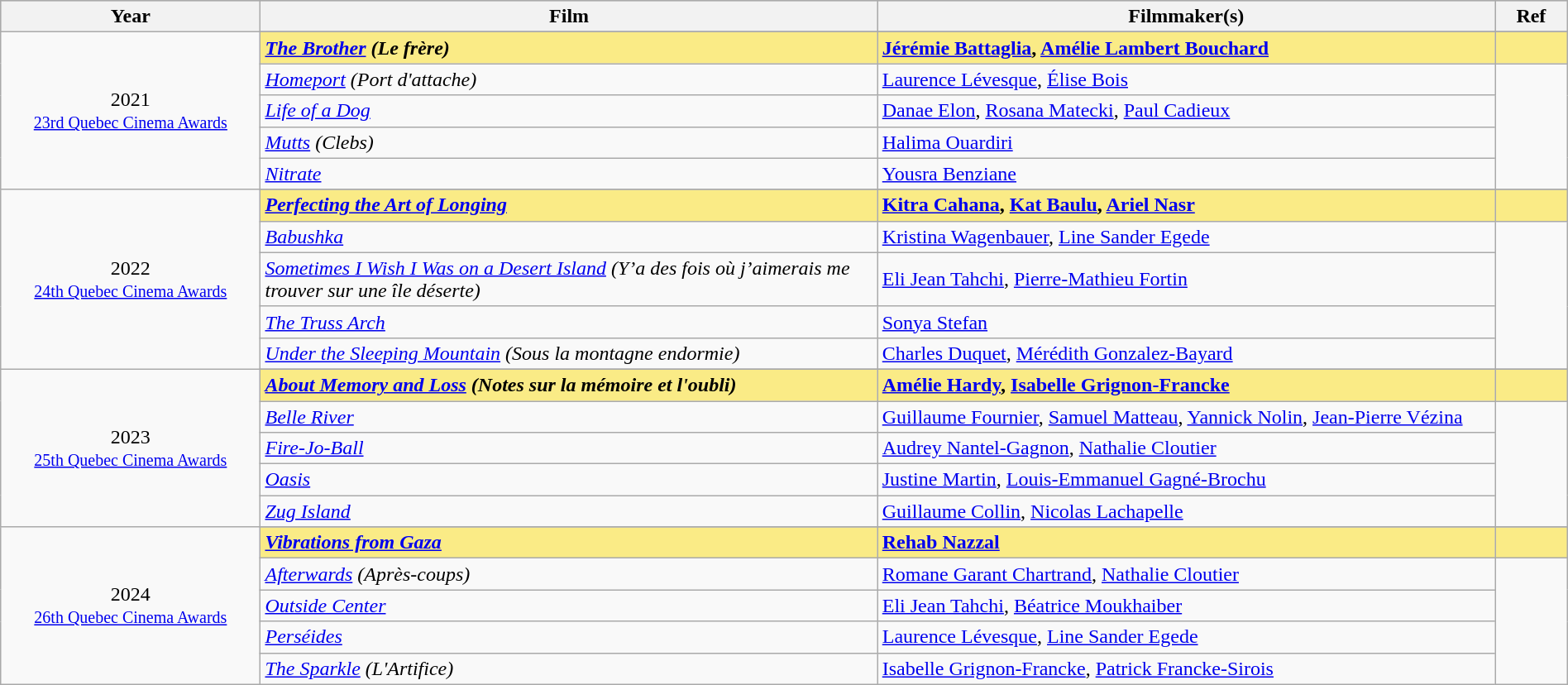<table class="wikitable" style="width:100%;">
<tr style="background:#bebebe;">
<th style="width:8%;">Year</th>
<th style="width:19%;">Film</th>
<th style="width:19%;">Filmmaker(s)</th>
<th style="width:2%;">Ref</th>
</tr>
<tr>
<td rowspan="6" align="center">2021<br><small><a href='#'>23rd Quebec Cinema Awards</a></small></td>
</tr>
<tr style="background:#FAEB86">
<td><strong><em><a href='#'>The Brother</a> (Le frère)</em></strong></td>
<td><strong><a href='#'>Jérémie Battaglia</a>, <a href='#'>Amélie Lambert Bouchard</a></strong></td>
<td></td>
</tr>
<tr>
<td><em><a href='#'>Homeport</a> (Port d'attache)</em></td>
<td><a href='#'>Laurence Lévesque</a>, <a href='#'>Élise Bois</a></td>
<td rowspan=4></td>
</tr>
<tr>
<td><em><a href='#'>Life of a Dog</a></em></td>
<td><a href='#'>Danae Elon</a>, <a href='#'>Rosana Matecki</a>, <a href='#'>Paul Cadieux</a></td>
</tr>
<tr>
<td><em><a href='#'>Mutts</a> (Clebs)</em></td>
<td><a href='#'>Halima Ouardiri</a></td>
</tr>
<tr>
<td><em><a href='#'>Nitrate</a></em></td>
<td><a href='#'>Yousra Benziane</a></td>
</tr>
<tr>
<td rowspan="6" align="center">2022<br><small><a href='#'>24th Quebec Cinema Awards</a></small></td>
</tr>
<tr style="background:#FAEB86">
<td><strong><em><a href='#'>Perfecting the Art of Longing</a></em></strong></td>
<td><strong><a href='#'>Kitra Cahana</a>, <a href='#'>Kat Baulu</a>, <a href='#'>Ariel Nasr</a></strong></td>
<td></td>
</tr>
<tr>
<td><em><a href='#'>Babushka</a></em></td>
<td><a href='#'>Kristina Wagenbauer</a>, <a href='#'>Line Sander Egede</a></td>
<td rowspan=4></td>
</tr>
<tr>
<td><em><a href='#'>Sometimes I Wish I Was on a Desert Island</a> (Y’a des fois où j’aimerais me trouver sur une île déserte)</em></td>
<td><a href='#'>Eli Jean Tahchi</a>, <a href='#'>Pierre-Mathieu Fortin</a></td>
</tr>
<tr>
<td><em><a href='#'>The Truss Arch</a></em></td>
<td><a href='#'>Sonya Stefan</a></td>
</tr>
<tr>
<td><em><a href='#'>Under the Sleeping Mountain</a> (Sous la montagne endormie)</em></td>
<td><a href='#'>Charles Duquet</a>, <a href='#'>Mérédith Gonzalez-Bayard</a></td>
</tr>
<tr>
<td rowspan="6" align="center">2023<br><small><a href='#'>25th Quebec Cinema Awards</a></small></td>
</tr>
<tr style="background:#FAEB86">
<td><strong><em><a href='#'>About Memory and Loss</a> (Notes sur la mémoire et l'oubli)</em></strong></td>
<td><strong><a href='#'>Amélie Hardy</a>, <a href='#'>Isabelle Grignon-Francke</a></strong></td>
<td></td>
</tr>
<tr>
<td><em><a href='#'>Belle River</a></em></td>
<td><a href='#'>Guillaume Fournier</a>, <a href='#'>Samuel Matteau</a>, <a href='#'>Yannick Nolin</a>, <a href='#'>Jean-Pierre Vézina</a></td>
<td rowspan=4></td>
</tr>
<tr>
<td><em><a href='#'>Fire-Jo-Ball</a></em></td>
<td><a href='#'>Audrey Nantel-Gagnon</a>, <a href='#'>Nathalie Cloutier</a></td>
</tr>
<tr>
<td><em><a href='#'>Oasis</a></em></td>
<td><a href='#'>Justine Martin</a>, <a href='#'>Louis-Emmanuel Gagné-Brochu</a></td>
</tr>
<tr>
<td><em><a href='#'>Zug Island</a></em></td>
<td><a href='#'>Guillaume Collin</a>, <a href='#'>Nicolas Lachapelle</a></td>
</tr>
<tr>
<td rowspan="6" align="center">2024<br><small><a href='#'>26th Quebec Cinema Awards</a></small></td>
</tr>
<tr style="background:#FAEB86">
<td><strong><em><a href='#'>Vibrations from Gaza</a></em></strong></td>
<td><strong><a href='#'>Rehab Nazzal</a></strong></td>
<td></td>
</tr>
<tr>
<td><em><a href='#'>Afterwards</a> (Après-coups)</em></td>
<td><a href='#'>Romane Garant Chartrand</a>, <a href='#'>Nathalie Cloutier</a></td>
<td rowspan=4></td>
</tr>
<tr>
<td><em><a href='#'>Outside Center</a></em></td>
<td><a href='#'>Eli Jean Tahchi</a>, <a href='#'>Béatrice Moukhaiber</a></td>
</tr>
<tr>
<td><em><a href='#'>Perséides</a></em></td>
<td><a href='#'>Laurence Lévesque</a>, <a href='#'>Line Sander Egede</a></td>
</tr>
<tr>
<td><em><a href='#'>The Sparkle</a> (L'Artifice)</em></td>
<td><a href='#'>Isabelle Grignon-Francke</a>, <a href='#'>Patrick Francke-Sirois</a></td>
</tr>
</table>
